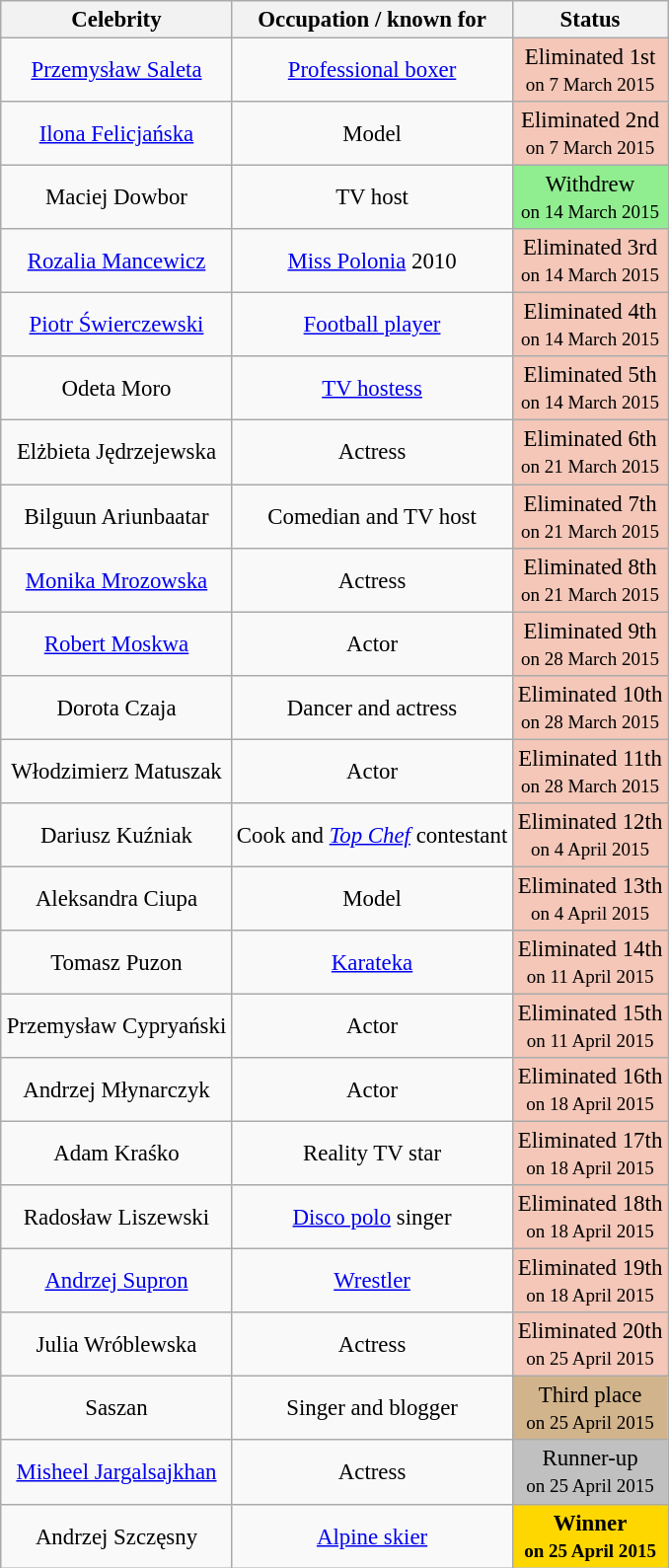<table class="wikitable sortable" style="text-align: center; white-space:nowrap; margin:auto; font-size:95.2%;">
<tr>
<th>Celebrity</th>
<th>Occupation / known for</th>
<th>Status</th>
</tr>
<tr>
<td><a href='#'>Przemysław Saleta</a></td>
<td><a href='#'>Professional boxer</a></td>
<td style="background:#f4c7b8;">Eliminated 1st<br><small>on 7 March 2015</small></td>
</tr>
<tr>
<td><a href='#'>Ilona Felicjańska</a></td>
<td>Model</td>
<td style="background:#f4c7b8;">Eliminated 2nd<br><small>on 7 March 2015</small></td>
</tr>
<tr>
<td>Maciej Dowbor</td>
<td>TV host</td>
<td style="background:lightgreen;">Withdrew<br><small>on 14 March 2015</small></td>
</tr>
<tr>
<td><a href='#'>Rozalia Mancewicz</a></td>
<td><a href='#'>Miss Polonia</a> 2010</td>
<td style="background:#f4c7b8;">Eliminated 3rd<br><small>on 14 March 2015</small></td>
</tr>
<tr>
<td><a href='#'>Piotr Świerczewski</a></td>
<td><a href='#'>Football player</a></td>
<td style="background:#f4c7b8;">Eliminated 4th<br><small>on 14 March 2015</small></td>
</tr>
<tr>
<td>Odeta Moro</td>
<td><a href='#'>TV hostess</a></td>
<td style="background:#f4c7b8;">Eliminated 5th<br><small>on 14 March 2015</small></td>
</tr>
<tr>
<td>Elżbieta Jędrzejewska</td>
<td>Actress</td>
<td style="background:#f4c7b8;">Eliminated 6th<br><small>on 21 March 2015</small></td>
</tr>
<tr>
<td>Bilguun Ariunbaatar</td>
<td>Comedian and TV host</td>
<td style="background:#f4c7b8;">Eliminated 7th<br><small>on 21 March 2015</small></td>
</tr>
<tr>
<td><a href='#'>Monika Mrozowska</a></td>
<td>Actress</td>
<td style="background:#f4c7b8;">Eliminated 8th<br><small>on 21 March 2015</small></td>
</tr>
<tr>
<td><a href='#'>Robert Moskwa</a></td>
<td>Actor</td>
<td style="background:#f4c7b8;">Eliminated 9th<br><small>on 28 March 2015</small></td>
</tr>
<tr>
<td>Dorota Czaja</td>
<td>Dancer and actress</td>
<td style="background:#f4c7b8;">Eliminated 10th<br><small>on 28 March 2015</small></td>
</tr>
<tr>
<td>Włodzimierz Matuszak</td>
<td>Actor</td>
<td style="background:#f4c7b8;">Eliminated 11th<br><small>on 28 March 2015</small></td>
</tr>
<tr>
<td>Dariusz Kuźniak</td>
<td>Cook and <em><a href='#'>Top Chef</a></em> contestant</td>
<td style="background:#f4c7b8;">Eliminated 12th<br><small>on 4 April 2015</small></td>
</tr>
<tr>
<td>Aleksandra Ciupa</td>
<td>Model</td>
<td style="background:#f4c7b8;">Eliminated 13th<br><small>on 4 April 2015</small></td>
</tr>
<tr>
<td>Tomasz Puzon</td>
<td><a href='#'>Karateka</a></td>
<td style="background:#f4c7b8;">Eliminated 14th<br><small>on 11 April 2015</small></td>
</tr>
<tr>
<td>Przemysław Cypryański</td>
<td>Actor</td>
<td style="background:#f4c7b8;">Eliminated 15th<br><small>on 11 April 2015</small></td>
</tr>
<tr>
<td>Andrzej Młynarczyk</td>
<td>Actor</td>
<td style="background:#f4c7b8;">Eliminated 16th<br><small>on 18 April 2015</small></td>
</tr>
<tr>
<td>Adam Kraśko</td>
<td>Reality TV star</td>
<td style="background:#f4c7b8;">Eliminated 17th<br><small>on 18 April 2015</small></td>
</tr>
<tr>
<td>Radosław Liszewski</td>
<td><a href='#'>Disco polo</a> singer</td>
<td style="background:#f4c7b8;">Eliminated 18th<br><small>on 18 April 2015</small></td>
</tr>
<tr>
<td><a href='#'>Andrzej Supron</a></td>
<td><a href='#'>Wrestler</a></td>
<td style="background:#f4c7b8;">Eliminated 19th<br><small>on 18 April 2015</small></td>
</tr>
<tr>
<td>Julia Wróblewska</td>
<td>Actress</td>
<td style="background:#f4c7b8;">Eliminated 20th<br><small>on 25 April 2015</small></td>
</tr>
<tr>
<td>Saszan</td>
<td>Singer and blogger</td>
<td style=background:tan;>Third place<br><small>on 25 April 2015</small></td>
</tr>
<tr>
<td><a href='#'>Misheel Jargalsajkhan</a></td>
<td>Actress</td>
<td style=background:silver;>Runner-up<br><small>on 25 April 2015</small></td>
</tr>
<tr>
<td>Andrzej Szczęsny</td>
<td><a href='#'>Alpine skier</a></td>
<td style=background:gold><strong>Winner</strong><br><small><strong>on 25 April 2015</strong></small></td>
</tr>
</table>
